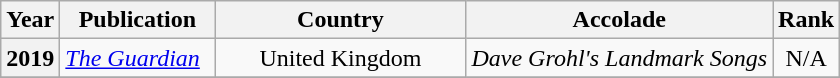<table class="wikitable plainrowheaders" style="text-align:left;">
<tr>
<th scope="col">Year</th>
<th scope="col" style="width:6em;">Publication</th>
<th scope="col" style="width:10em;">Country</th>
<th scope="col">Accolade</th>
<th scope="col">Rank</th>
</tr>
<tr>
<th scope="row">2019</th>
<td><em><a href='#'>The Guardian</a></em></td>
<td style="text-align:center;" rowspan="1">United Kingdom</td>
<td><em>Dave Grohl's Landmark Songs</em></td>
<td style="text-align:center;">N/A</td>
</tr>
<tr>
</tr>
</table>
